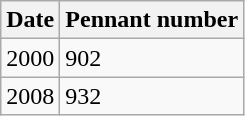<table class="wikitable">
<tr>
<th>Date</th>
<th>Pennant number</th>
</tr>
<tr>
<td>2000</td>
<td>902</td>
</tr>
<tr>
<td>2008</td>
<td>932</td>
</tr>
</table>
